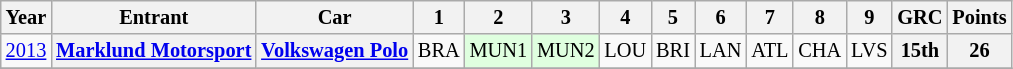<table class="wikitable" border="1" style="text-align:center; font-size:85%;">
<tr>
<th>Year</th>
<th>Entrant</th>
<th>Car</th>
<th>1</th>
<th>2</th>
<th>3</th>
<th>4</th>
<th>5</th>
<th>6</th>
<th>7</th>
<th>8</th>
<th>9</th>
<th>GRC</th>
<th>Points</th>
</tr>
<tr>
<td><a href='#'>2013</a></td>
<th nowrap><a href='#'>Marklund Motorsport</a></th>
<th nowrap><a href='#'>Volkswagen Polo</a></th>
<td>BRA</td>
<td style="background:#DFFFDF;">MUN1<br></td>
<td style="background:#DFFFDF;">MUN2<br></td>
<td>LOU</td>
<td>BRI</td>
<td>LAN</td>
<td>ATL</td>
<td>CHA</td>
<td>LVS</td>
<th>15th</th>
<th>26</th>
</tr>
<tr>
</tr>
</table>
